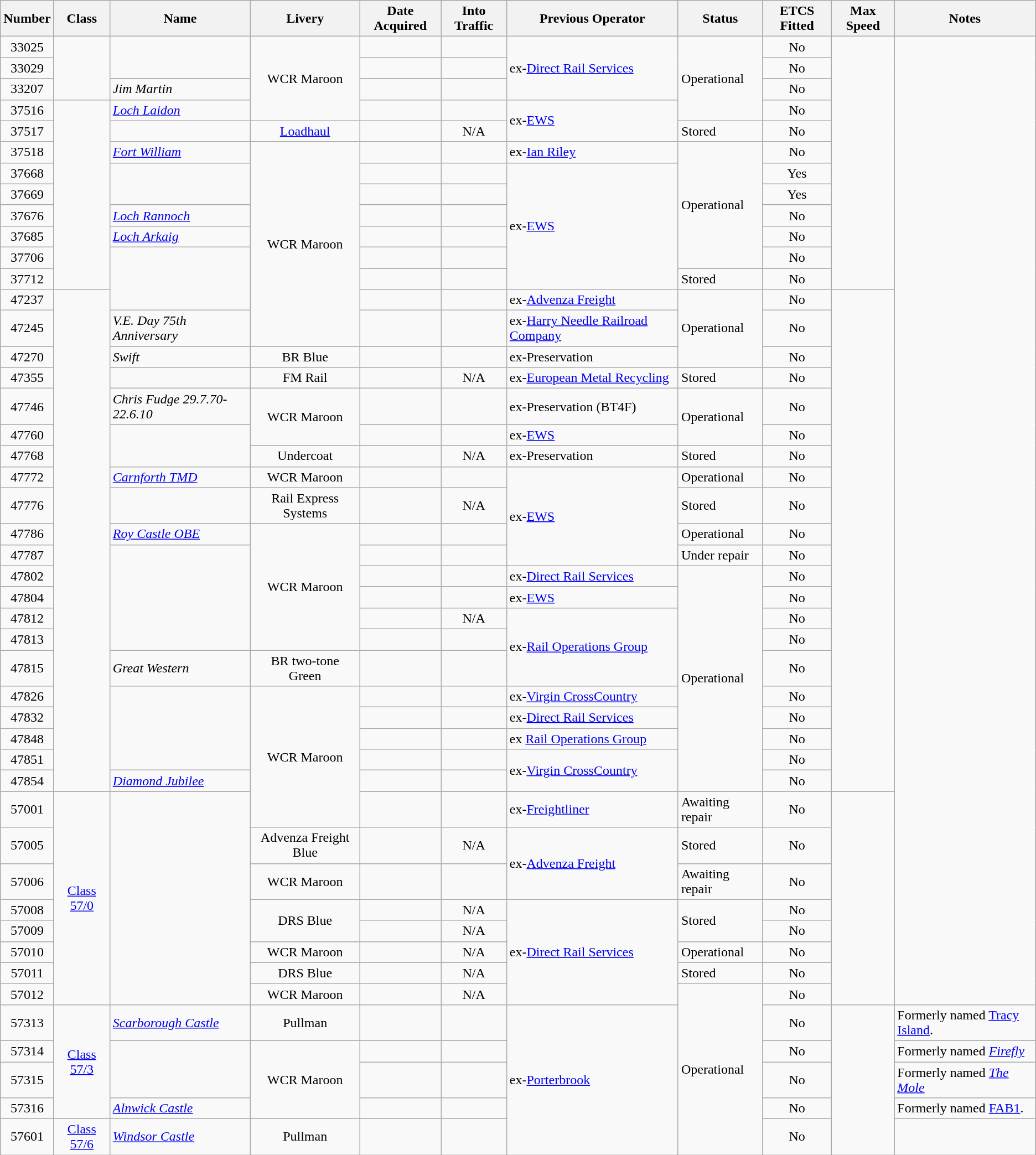<table class="wikitable sortable">
<tr>
<th>Number</th>
<th>Class</th>
<th scope="col">Name</th>
<th align=left>Livery</th>
<th scope="col">Date Acquired</th>
<th scope="col">Into Traffic</th>
<th align=left>Previous Operator</th>
<th scope="col">Status</th>
<th scope="col">ETCS Fitted</th>
<th scope="col">Max Speed</th>
<th scope="col">Notes</th>
</tr>
<tr>
<td align=center>33025</td>
<td rowspan="3" style="text-align:center;"></td>
<td rowspan="2" style="text-align:center;"></td>
<td rowspan="4" style="text-align:center;">WCR Maroon</td>
<td align=center></td>
<td align=center></td>
<td rowspan="3" style="text-align:left;">ex-<a href='#'>Direct Rail Services</a></td>
<td rowspan="4" style="text-align:left;">Operational</td>
<td align=center>No</td>
<td rowspan="12" style="text-align:center;"></td>
<td rowspan="41" style="text-align:left;"></td>
</tr>
<tr>
<td align=center>33029</td>
<td align=center></td>
<td align=center></td>
<td align=center>No</td>
</tr>
<tr>
<td align=center>33207</td>
<td align=left><em>Jim Martin</em></td>
<td align=center></td>
<td align=center></td>
<td align=center>No</td>
</tr>
<tr>
<td align=center>37516</td>
<td rowspan="9" style="text-align:center;"></td>
<td align="left"><em><a href='#'>Loch Laidon</a></em></td>
<td align=center></td>
<td align=center></td>
<td rowspan="2" style="text-align:left;">ex-<a href='#'>EWS</a></td>
<td align=center>No</td>
</tr>
<tr>
<td align=center>37517</td>
<td align=left></td>
<td align=center><a href='#'>Loadhaul</a></td>
<td align=center></td>
<td align=center>N/A</td>
<td align=left>Stored</td>
<td align=center>No</td>
</tr>
<tr>
<td align=center>37518</td>
<td align=left><em><a href='#'>Fort William</a></em></td>
<td rowspan="9" style="text-align:center;">WCR Maroon</td>
<td align=center></td>
<td align=center></td>
<td align=left>ex-<a href='#'>Ian Riley</a></td>
<td rowspan="6" style="text-align:left;">Operational</td>
<td align=center>No</td>
</tr>
<tr>
<td align=center>37668</td>
<td rowspan="2" style="text-align:center;"></td>
<td align=center></td>
<td align=center></td>
<td rowspan="6" style="text-align:left;">ex-<a href='#'>EWS</a></td>
<td align=center>Yes</td>
</tr>
<tr>
<td align=center>37669</td>
<td align=center></td>
<td align=center></td>
<td align=center>Yes</td>
</tr>
<tr>
<td align=center>37676</td>
<td align=left><em><a href='#'>Loch Rannoch</a></em></td>
<td align=center></td>
<td align=center></td>
<td align=center>No</td>
</tr>
<tr>
<td align=center>37685</td>
<td align=left><em><a href='#'>Loch Arkaig</a></em></td>
<td align=center></td>
<td align=center></td>
<td align=center>No</td>
</tr>
<tr>
<td align=center>37706</td>
<td rowspan="3" style="text-align:center;"></td>
<td align=center></td>
<td align=center></td>
<td align=center>No</td>
</tr>
<tr>
<td align=center>37712</td>
<td align=center></td>
<td align=center></td>
<td align=left>Stored</td>
<td align=center>No</td>
</tr>
<tr>
<td align=center>47237</td>
<td rowspan="21" style="text-align:center;"></td>
<td align=center></td>
<td align=center></td>
<td align=left>ex-<a href='#'>Advenza Freight</a></td>
<td rowspan="3" style="text-align:left;">Operational</td>
<td align=center>No</td>
<td rowspan="21" style="text-align:center;"></td>
</tr>
<tr>
<td align=center>47245</td>
<td align=left><em>V.E. Day 75th Anniversary</em></td>
<td align=center></td>
<td align=center></td>
<td align=left>ex-<a href='#'>Harry Needle Railroad Company</a></td>
<td align=center>No</td>
</tr>
<tr>
<td align=center>47270</td>
<td align=left><em>Swift</em></td>
<td align=center>BR Blue</td>
<td align=center></td>
<td align=center></td>
<td align=left>ex-Preservation</td>
<td align=center>No</td>
</tr>
<tr>
<td align=center>47355</td>
<td rowspan="1" style="text-align:center;"></td>
<td align=center>FM Rail</td>
<td align=center></td>
<td align=center>N/A</td>
<td align=left>ex-<a href='#'>European Metal Recycling</a></td>
<td align=left>Stored</td>
<td align=center>No</td>
</tr>
<tr>
<td align=center>47746</td>
<td align=left><em>Chris Fudge 29.7.70-22.6.10</em></td>
<td rowspan="2" style="text-align:center;">WCR Maroon</td>
<td align=center></td>
<td align=center></td>
<td align="left">ex-Preservation (BT4F)</td>
<td rowspan="2" style="text-align:left;">Operational</td>
<td align=center>No</td>
</tr>
<tr>
<td align=center>47760</td>
<td rowspan="2" style="text-align:center;"></td>
<td align=center></td>
<td align=center></td>
<td align=left>ex-<a href='#'>EWS</a></td>
<td align=center>No</td>
</tr>
<tr>
<td align=center>47768</td>
<td align=center>Undercoat</td>
<td align=center></td>
<td align=center>N/A</td>
<td align="left">ex-Preservation</td>
<td align=left>Stored</td>
<td align=center>No</td>
</tr>
<tr>
<td align=center>47772</td>
<td align=left><em><a href='#'>Carnforth TMD</a></em></td>
<td align=center>WCR Maroon</td>
<td align=center></td>
<td align=center></td>
<td rowspan="4" style="text-align:left;">ex-<a href='#'>EWS</a></td>
<td align=left>Operational</td>
<td align=center>No</td>
</tr>
<tr>
<td align=center>47776</td>
<td align=left></td>
<td align=center>Rail Express Systems</td>
<td align=center></td>
<td align=center>N/A</td>
<td align=left>Stored</td>
<td align=center>No</td>
</tr>
<tr>
<td align=center>47786</td>
<td align=left><em><a href='#'>Roy Castle OBE</a></em></td>
<td rowspan="6" style="text-align:center;">WCR Maroon</td>
<td align=center></td>
<td align=center></td>
<td align=left>Operational</td>
<td align=center>No</td>
</tr>
<tr>
<td align=center>47787</td>
<td rowspan="5" style="text-align:center;"></td>
<td align=center></td>
<td align=center></td>
<td align=left>Under repair</td>
<td align=center>No</td>
</tr>
<tr>
<td align=center>47802</td>
<td align=center></td>
<td align=center></td>
<td align=left>ex-<a href='#'>Direct Rail Services</a></td>
<td rowspan="10" style="text-align:left;">Operational</td>
<td align=center>No</td>
</tr>
<tr>
<td align=center>47804</td>
<td align=center></td>
<td align=center></td>
<td align=left>ex-<a href='#'>EWS</a></td>
<td align=center>No</td>
</tr>
<tr>
<td align=center>47812</td>
<td align=center></td>
<td align=center>N/A</td>
<td rowspan="3" style="text-align:left;">ex-<a href='#'>Rail Operations Group</a></td>
<td align=center>No</td>
</tr>
<tr>
<td align=center>47813</td>
<td align=center></td>
<td align=center></td>
<td align=center>No</td>
</tr>
<tr>
<td align=center>47815</td>
<td align=left><em>Great Western</em></td>
<td align=center>BR two-tone Green</td>
<td align=center></td>
<td align=center></td>
<td align=center>No</td>
</tr>
<tr>
<td align=center>47826</td>
<td rowspan="4" style="text-align:center;"></td>
<td rowspan="6" style="text-align:center;">WCR Maroon</td>
<td align=center></td>
<td align=center></td>
<td align=left>ex-<a href='#'>Virgin CrossCountry</a></td>
<td align=center>No</td>
</tr>
<tr>
<td align=center>47832</td>
<td align=center></td>
<td align=center></td>
<td align=left>ex-<a href='#'>Direct Rail Services</a></td>
<td align=center>No</td>
</tr>
<tr>
<td align=center>47848</td>
<td align=center></td>
<td align=center></td>
<td align=left>ex <a href='#'>Rail Operations Group</a></td>
<td align=center>No</td>
</tr>
<tr>
<td align=center>47851</td>
<td align=center></td>
<td align=center></td>
<td rowspan="2" style="text-align:left;">ex-<a href='#'>Virgin CrossCountry</a></td>
<td align=center>No</td>
</tr>
<tr>
<td align=center>47854</td>
<td align=left><em><a href='#'>Diamond Jubilee</a></em></td>
<td align=center></td>
<td align=center></td>
<td align=center>No</td>
</tr>
<tr>
<td align=center>57001</td>
<td rowspan="8" style="text-align:center;"><a href='#'>Class 57/0</a></td>
<td rowspan="8" style="text-align:center;"></td>
<td align=center></td>
<td align=center></td>
<td align=left>ex-<a href='#'>Freightliner</a></td>
<td align=left>Awaiting repair</td>
<td align=center>No</td>
<td rowspan="8" style="text-align:center;"></td>
</tr>
<tr>
<td align=center>57005</td>
<td align=center>Advenza Freight Blue</td>
<td align=center></td>
<td align=center>N/A</td>
<td rowspan="2" style="text-align:left;">ex-<a href='#'>Advenza Freight</a></td>
<td align=left>Stored</td>
<td align=center>No</td>
</tr>
<tr>
<td align=center>57006</td>
<td align=center>WCR Maroon</td>
<td align=center></td>
<td align=center></td>
<td align=left>Awaiting repair</td>
<td align=center>No</td>
</tr>
<tr>
<td align=center>57008</td>
<td rowspan="2" style="text-align:center;">DRS Blue</td>
<td align=center></td>
<td align=center>N/A</td>
<td rowspan="5" style="text-align:left;">ex-<a href='#'>Direct Rail Services</a></td>
<td rowspan="2" style="text-align:left;">Stored</td>
<td align=center>No</td>
</tr>
<tr>
<td align=center>57009</td>
<td align=center></td>
<td align=center>N/A</td>
<td align=center>No</td>
</tr>
<tr>
<td align=center>57010</td>
<td align=center>WCR Maroon</td>
<td align=center></td>
<td align=center>N/A</td>
<td align=left>Operational</td>
<td align=center>No</td>
</tr>
<tr>
<td align=center>57011</td>
<td align=center>DRS Blue</td>
<td align=center></td>
<td align=center>N/A</td>
<td align=left>Stored</td>
<td align=center>No</td>
</tr>
<tr>
<td align=center>57012</td>
<td align=center>WCR Maroon</td>
<td align=center></td>
<td align=center>N/A</td>
<td rowspan="6" style="text-align:left;">Operational</td>
<td align=center>No</td>
</tr>
<tr>
<td align=center>57313</td>
<td rowspan="4" style="text-align:center;"><a href='#'>Class 57/3</a></td>
<td align=left><em><a href='#'>Scarborough Castle</a></em></td>
<td align=center>Pullman</td>
<td align=center></td>
<td align=center></td>
<td rowspan="5" style="text-align:left;">ex-<a href='#'>Porterbrook</a></td>
<td align=center>No</td>
<td rowspan="5" style="text-align:center;"></td>
<td align=left>Formerly named <a href='#'>Tracy Island</a>.</td>
</tr>
<tr>
<td align=center>57314</td>
<td rowspan="2" style="text-align:center;"></td>
<td rowspan="3" style="text-align:center;">WCR Maroon</td>
<td align=center></td>
<td align=center></td>
<td align=center>No</td>
<td align=left>Formerly named <em><a href='#'>Firefly</a></em></td>
</tr>
<tr>
<td align=center>57315</td>
<td align=center></td>
<td align=center></td>
<td align=center>No</td>
<td align=left>Formerly named <em><a href='#'>The Mole</a></em></td>
</tr>
<tr>
<td align=center>57316</td>
<td align=left><em><a href='#'>Alnwick Castle</a></em></td>
<td align=center></td>
<td align=center></td>
<td align=center>No</td>
<td align=left>Formerly named <a href='#'>FAB1</a>.</td>
</tr>
<tr>
<td align=center>57601</td>
<td align=center><a href='#'>Class 57/6</a></td>
<td align=left><em><a href='#'>Windsor Castle</a></em></td>
<td align=center>Pullman</td>
<td align=center></td>
<td align=center></td>
<td align=center>No</td>
<td align=left></td>
</tr>
</table>
